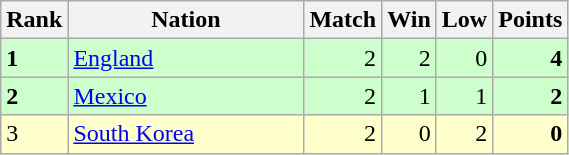<table class="wikitable">
<tr>
<th width=20>Rank</th>
<th width=150>Nation</th>
<th width=20>Match</th>
<th width=20>Win</th>
<th width=20>Low</th>
<th width=20>Points</th>
</tr>
<tr align="right" style="background:#ccffcc;">
<td align="left"><strong>1</strong></td>
<td align="left"> <a href='#'>England</a></td>
<td>2</td>
<td>2</td>
<td>0</td>
<td><strong>4</strong></td>
</tr>
<tr align="right" style="background:#ccffcc;">
<td align="left"><strong>2</strong></td>
<td align="left"> <a href='#'>Mexico</a></td>
<td>2</td>
<td>1</td>
<td>1</td>
<td><strong>2</strong></td>
</tr>
<tr align="right" style="background:#ffffcc;">
<td align="left">3</td>
<td align="left"> <a href='#'>South Korea</a></td>
<td>2</td>
<td>0</td>
<td>2</td>
<td><strong>0</strong></td>
</tr>
</table>
